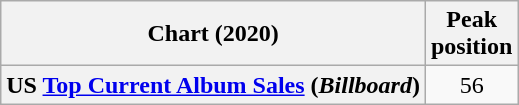<table class="wikitable plainrowheaders" style="text-align:center">
<tr>
<th scope="col">Chart (2020)</th>
<th scope="col">Peak<br>position</th>
</tr>
<tr>
<th scope="row">US <a href='#'>Top Current Album Sales</a> (<em>Billboard</em>)</th>
<td>56</td>
</tr>
</table>
